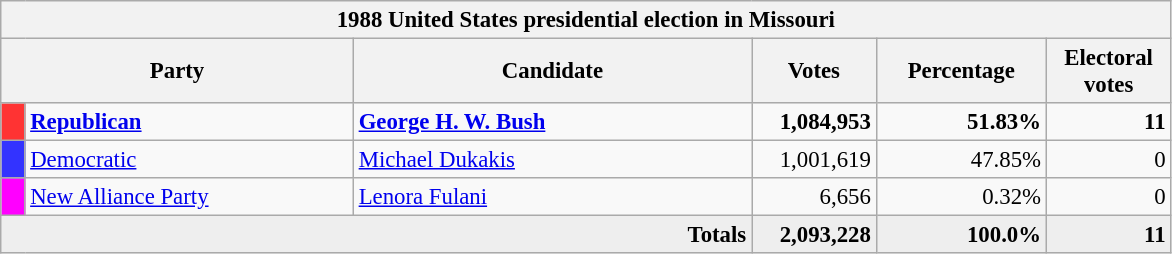<table class="wikitable" style="font-size: 95%;">
<tr>
<th colspan="6">1988 United States presidential election in Missouri</th>
</tr>
<tr>
<th colspan="2" style="width: 15em">Party</th>
<th style="width: 17em">Candidate</th>
<th style="width: 5em">Votes</th>
<th style="width: 7em">Percentage</th>
<th style="width: 5em">Electoral votes</th>
</tr>
<tr>
<th style="background:#f33; width:3px;"></th>
<td style="width: 130px"><strong><a href='#'>Republican</a></strong></td>
<td><strong><a href='#'>George H. W. Bush</a></strong></td>
<td style="text-align:right;"><strong>1,084,953</strong></td>
<td style="text-align:right;"><strong>51.83%</strong></td>
<td style="text-align:right;"><strong>11</strong></td>
</tr>
<tr>
<th style="background:#33f; width:3px;"></th>
<td style="width: 130px"><a href='#'>Democratic</a></td>
<td><a href='#'>Michael Dukakis</a></td>
<td style="text-align:right;">1,001,619</td>
<td style="text-align:right;">47.85%</td>
<td style="text-align:right;">0</td>
</tr>
<tr>
<th style="background:#FF00FF; width:3px;"></th>
<td style="width: 130px"><a href='#'>New Alliance Party</a></td>
<td><a href='#'>Lenora Fulani</a></td>
<td style="text-align:right;">6,656</td>
<td style="text-align:right;">0.32%</td>
<td style="text-align:right;">0</td>
</tr>
<tr style="background:#eee; text-align:right;">
<td colspan="3"><strong>Totals</strong></td>
<td><strong>2,093,228</strong></td>
<td><strong>100.0%</strong></td>
<td><strong>11</strong></td>
</tr>
</table>
